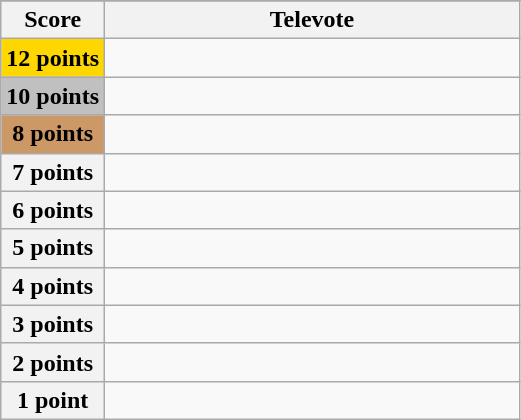<table class="wikitable">
<tr>
</tr>
<tr>
<th scope="col" width="20%">Score</th>
<th scope="col" width="80%">Televote</th>
</tr>
<tr>
<th scope="row" style="background:gold">12 points</th>
<td></td>
</tr>
<tr>
<th scope="row" style="background:silver">10 points</th>
<td></td>
</tr>
<tr>
<th scope="row" style="background:#CC9966">8 points</th>
<td></td>
</tr>
<tr>
<th scope="row">7 points</th>
<td></td>
</tr>
<tr>
<th scope="row">6 points</th>
<td></td>
</tr>
<tr>
<th scope="row">5 points</th>
<td></td>
</tr>
<tr>
<th scope="row">4 points</th>
<td></td>
</tr>
<tr>
<th scope="row">3 points</th>
<td></td>
</tr>
<tr>
<th scope="row">2 points</th>
<td></td>
</tr>
<tr>
<th scope="row">1 point</th>
<td></td>
</tr>
</table>
